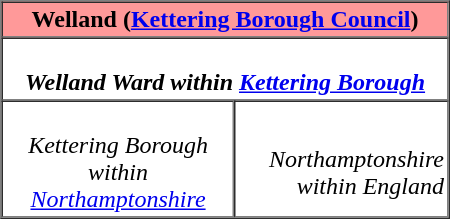<table border=1 cellpadding="2" cellspacing="0" align="right" width=300>
<tr>
<th colspan=2 align=center bgcolor="#ff9999">Welland (<a href='#'>Kettering Borough Council</a>)</th>
</tr>
<tr>
<th colspan=2 alignn=center><br><em>Welland Ward within <a href='#'>Kettering Borough</a></em></th>
</tr>
<tr>
<td align=center><br><em>Kettering Borough within <a href='#'>Northamptonshire</a></em></td>
<td align=right><br><em>Northamptonshire within England</em></td>
</tr>
</table>
